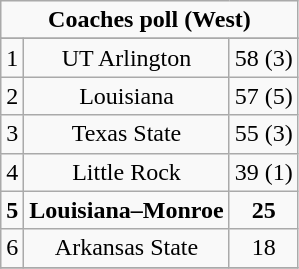<table class="wikitable">
<tr align="center">
<td align="center" Colspan="3"><strong>Coaches poll (West)</strong></td>
</tr>
<tr align="center">
</tr>
<tr align="center">
<td>1</td>
<td>UT Arlington</td>
<td>58 (3)</td>
</tr>
<tr align="center">
<td>2</td>
<td>Louisiana</td>
<td>57 (5)</td>
</tr>
<tr align="center">
<td>3</td>
<td>Texas State</td>
<td>55 (3)</td>
</tr>
<tr align="center">
<td>4</td>
<td>Little Rock</td>
<td>39 (1)</td>
</tr>
<tr align="center">
<td><strong>5</strong></td>
<td><strong>Louisiana–Monroe</strong></td>
<td><strong>25</strong></td>
</tr>
<tr align="center">
<td>6</td>
<td>Arkansas State</td>
<td>18</td>
</tr>
<tr align="center">
</tr>
</table>
